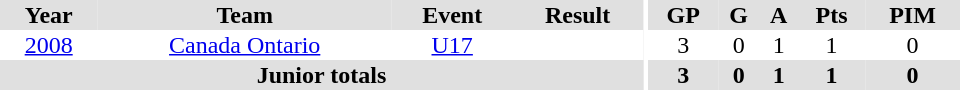<table border="0" cellpadding="1" cellspacing="0" ID="Table3" style="text-align:center; width:40em">
<tr ALIGN="centre" bgcolor="#e0e0e0">
<th>Year</th>
<th>Team</th>
<th>Event</th>
<th>Result</th>
<th rowspan="99" bgcolor="#ffffff"></th>
<th>GP</th>
<th>G</th>
<th>A</th>
<th>Pts</th>
<th>PIM</th>
</tr>
<tr>
<td><a href='#'>2008</a></td>
<td><a href='#'>Canada Ontario</a></td>
<td><a href='#'>U17</a></td>
<td></td>
<td>3</td>
<td>0</td>
<td>1</td>
<td>1</td>
<td>0</td>
</tr>
<tr ALIGN="centre" bgcolor="#e0e0e0">
<th colspan=4>Junior totals</th>
<th>3</th>
<th>0</th>
<th>1</th>
<th>1</th>
<th>0</th>
</tr>
</table>
